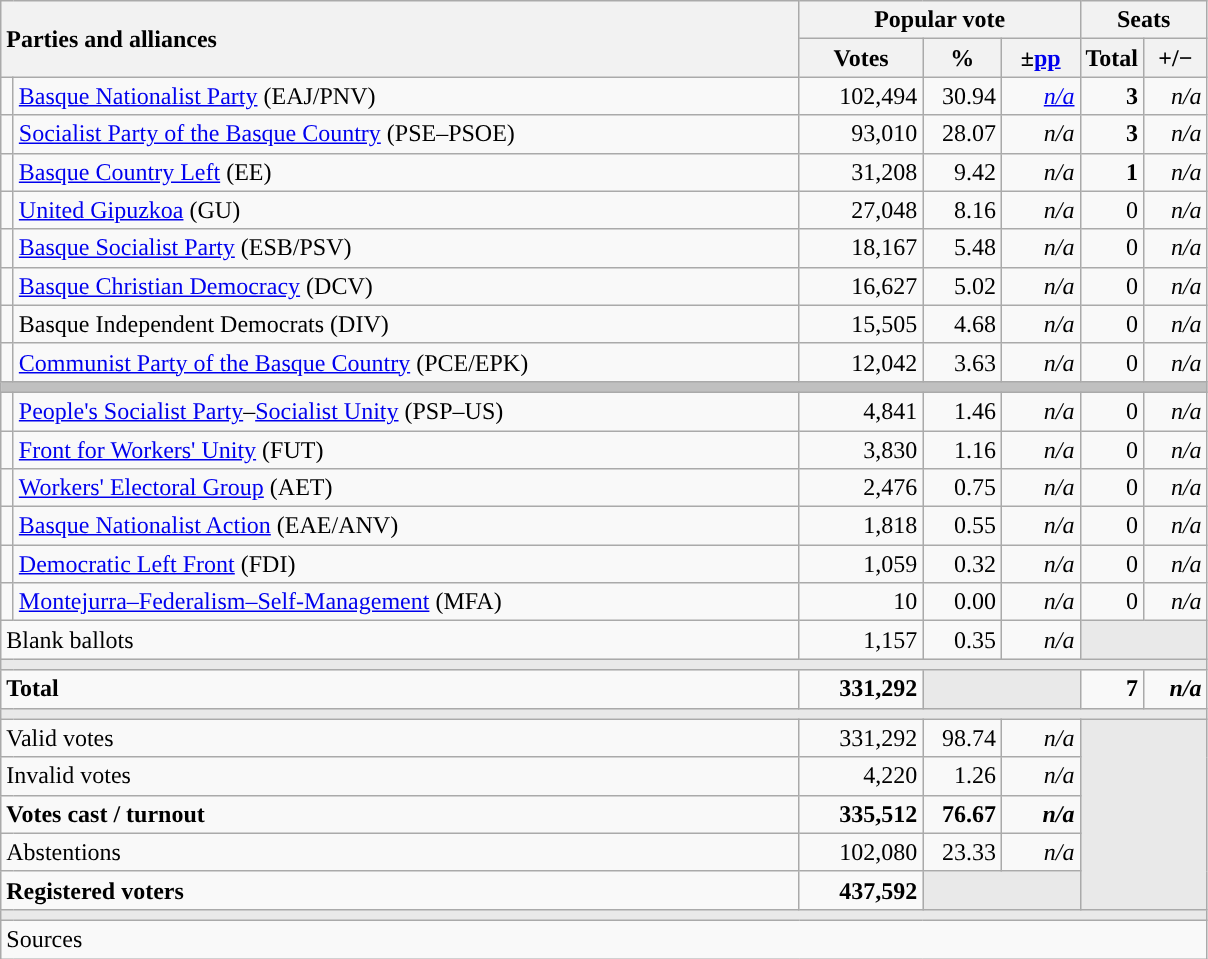<table class="wikitable" style="text-align:right;">
<tr>
<th style="text-align:left;" rowspan="2" colspan="2" width="525">Parties and alliances</th>
<th colspan="3">Popular vote</th>
<th colspan="2">Seats</th>
</tr>
<tr>
<th width="75">Votes</th>
<th width="45">%</th>
<th width="45">±<a href='#'>pp</a></th>
<th width="35">Total</th>
<th width="35">+/−</th>
</tr>
<tr>
<td width="1" style="color:inherit;background:"></td>
<td align="left"><a href='#'>Basque Nationalist Party</a> (EAJ/PNV)</td>
<td>102,494</td>
<td>30.94</td>
<td><em><a href='#'>n/a</a></em></td>
<td><strong>3</strong></td>
<td><em>n/a</em></td>
</tr>
<tr>
<td style="color:inherit;background:"></td>
<td align="left"><a href='#'>Socialist Party of the Basque Country</a> (PSE–PSOE)</td>
<td>93,010</td>
<td>28.07</td>
<td><em>n/a</em></td>
<td><strong>3</strong></td>
<td><em>n/a</em></td>
</tr>
<tr>
<td style="color:inherit;background:"></td>
<td align="left"><a href='#'>Basque Country Left</a> (EE)</td>
<td>31,208</td>
<td>9.42</td>
<td><em>n/a</em></td>
<td><strong>1</strong></td>
<td><em>n/a</em></td>
</tr>
<tr>
<td style="color:inherit;background:"></td>
<td align="left"><a href='#'>United Gipuzkoa</a> (GU)</td>
<td>27,048</td>
<td>8.16</td>
<td><em>n/a</em></td>
<td>0</td>
<td><em>n/a</em></td>
</tr>
<tr>
<td style="color:inherit;background:"></td>
<td align="left"><a href='#'>Basque Socialist Party</a> (ESB/PSV)</td>
<td>18,167</td>
<td>5.48</td>
<td><em>n/a</em></td>
<td>0</td>
<td><em>n/a</em></td>
</tr>
<tr>
<td style="color:inherit;background:"></td>
<td align="left"><a href='#'>Basque Christian Democracy</a> (DCV)</td>
<td>16,627</td>
<td>5.02</td>
<td><em>n/a</em></td>
<td>0</td>
<td><em>n/a</em></td>
</tr>
<tr>
<td style="color:inherit;background:"></td>
<td align="left">Basque Independent Democrats (DIV)</td>
<td>15,505</td>
<td>4.68</td>
<td><em>n/a</em></td>
<td>0</td>
<td><em>n/a</em></td>
</tr>
<tr>
<td style="color:inherit;background:"></td>
<td align="left"><a href='#'>Communist Party of the Basque Country</a> (PCE/EPK)</td>
<td>12,042</td>
<td>3.63</td>
<td><em>n/a</em></td>
<td>0</td>
<td><em>n/a</em></td>
</tr>
<tr>
<td colspan="7" bgcolor="#C0C0C0"></td>
</tr>
<tr>
<td style="color:inherit;background:"></td>
<td align="left"><a href='#'>People's Socialist Party</a>–<a href='#'>Socialist Unity</a> (PSP–US)</td>
<td>4,841</td>
<td>1.46</td>
<td><em>n/a</em></td>
<td>0</td>
<td><em>n/a</em></td>
</tr>
<tr>
<td style="color:inherit;background:"></td>
<td align="left"><a href='#'>Front for Workers' Unity</a> (FUT)</td>
<td>3,830</td>
<td>1.16</td>
<td><em>n/a</em></td>
<td>0</td>
<td><em>n/a</em></td>
</tr>
<tr>
<td style="color:inherit;background:"></td>
<td align="left"><a href='#'>Workers' Electoral Group</a> (AET)</td>
<td>2,476</td>
<td>0.75</td>
<td><em>n/a</em></td>
<td>0</td>
<td><em>n/a</em></td>
</tr>
<tr>
<td style="color:inherit;background:"></td>
<td align="left"><a href='#'>Basque Nationalist Action</a> (EAE/ANV)</td>
<td>1,818</td>
<td>0.55</td>
<td><em>n/a</em></td>
<td>0</td>
<td><em>n/a</em></td>
</tr>
<tr>
<td style="color:inherit;background:"></td>
<td align="left"><a href='#'>Democratic Left Front</a> (FDI)</td>
<td>1,059</td>
<td>0.32</td>
<td><em>n/a</em></td>
<td>0</td>
<td><em>n/a</em></td>
</tr>
<tr>
<td style="color:inherit;background:"></td>
<td align="left"><a href='#'>Montejurra–Federalism–Self-Management</a> (MFA)</td>
<td>10</td>
<td>0.00</td>
<td><em>n/a</em></td>
<td>0</td>
<td><em>n/a</em></td>
</tr>
<tr>
<td align="left" colspan="2">Blank ballots</td>
<td>1,157</td>
<td>0.35</td>
<td><em>n/a</em></td>
<td bgcolor="#E9E9E9" colspan="2"></td>
</tr>
<tr>
<td colspan="7" bgcolor="#E9E9E9"></td>
</tr>
<tr style="font-weight:bold;">
<td align="left" colspan="2">Total</td>
<td>331,292</td>
<td bgcolor="#E9E9E9" colspan="2"></td>
<td>7</td>
<td><em>n/a</em></td>
</tr>
<tr>
<td colspan="7" bgcolor="#E9E9E9"></td>
</tr>
<tr>
<td align="left" colspan="2">Valid votes</td>
<td>331,292</td>
<td>98.74</td>
<td><em>n/a</em></td>
<td bgcolor="#E9E9E9" colspan="2" rowspan="5"></td>
</tr>
<tr>
<td align="left" colspan="2">Invalid votes</td>
<td>4,220</td>
<td>1.26</td>
<td><em>n/a</em></td>
</tr>
<tr style="font-weight:bold;">
<td align="left" colspan="2">Votes cast / turnout</td>
<td>335,512</td>
<td>76.67</td>
<td><em>n/a</em></td>
</tr>
<tr>
<td align="left" colspan="2">Abstentions</td>
<td>102,080</td>
<td>23.33</td>
<td><em>n/a</em></td>
</tr>
<tr style="font-weight:bold;">
<td align="left" colspan="2">Registered voters</td>
<td>437,592</td>
<td bgcolor="#E9E9E9" colspan="2"></td>
</tr>
<tr>
<td colspan="7" bgcolor="#E9E9E9"></td>
</tr>
<tr>
<td align="left" colspan="7">Sources</td>
</tr>
</table>
